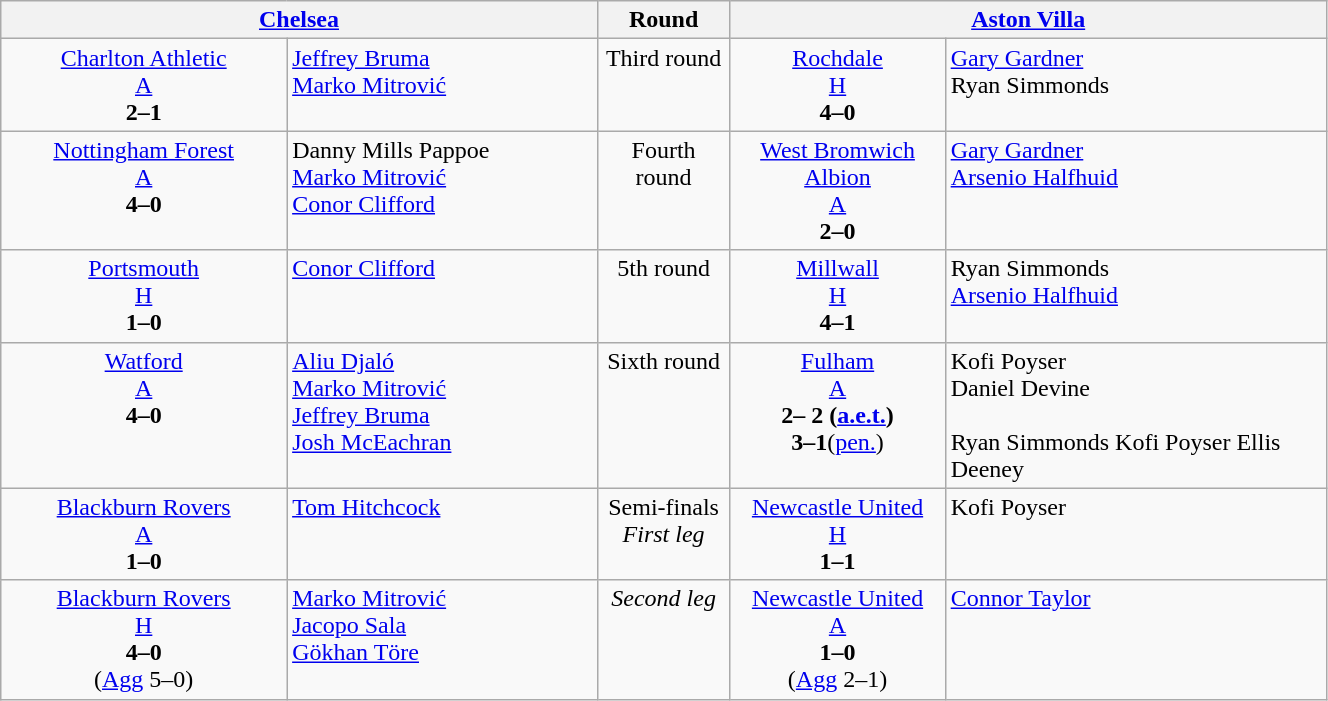<table style="width:70%;" class="wikitable">
<tr valign=top>
<th colspan="2" style="width:45%;"><a href='#'>Chelsea</a></th>
<th>Round</th>
<th colspan="2" style="width:45%;"><a href='#'>Aston Villa</a></th>
</tr>
<tr valign=top align=center>
<td><a href='#'>Charlton Athletic</a><br><a href='#'>A</a><br><strong>2–1</strong></td>
<td align=left><a href='#'>Jeffrey Bruma</a> <br><a href='#'>Marko Mitrović</a> </td>
<td>Third round</td>
<td><a href='#'>Rochdale</a><br><a href='#'>H</a><br><strong>4–0</strong></td>
<td align=left><a href='#'>Gary Gardner</a> <br>Ryan Simmonds </td>
</tr>
<tr valign=top align=center>
<td><a href='#'>Nottingham Forest</a><br><a href='#'>A</a><br><strong>4–0</strong></td>
<td align=left>Danny Mills Pappoe <br><a href='#'>Marko Mitrović</a> <br><a href='#'>Conor Clifford</a> </td>
<td>Fourth round</td>
<td><a href='#'>West Bromwich Albion</a><br><a href='#'>A</a><br><strong>2–0</strong></td>
<td align=left><a href='#'>Gary Gardner</a> <br><a href='#'>Arsenio Halfhuid</a> </td>
</tr>
<tr valign=top align=center>
<td><a href='#'>Portsmouth</a><br><a href='#'>H</a><br><strong>1–0</strong></td>
<td align=left><a href='#'>Conor Clifford</a> </td>
<td>5th round</td>
<td><a href='#'>Millwall</a><br><a href='#'>H</a><br><strong>4–1</strong></td>
<td align=left>Ryan Simmonds <br><a href='#'>Arsenio Halfhuid</a> </td>
</tr>
<tr valign=top align=center>
<td><a href='#'>Watford</a><br><a href='#'>A</a><br><strong> 4–0</strong></td>
<td align=left><a href='#'>Aliu Djaló</a> <br><a href='#'>Marko Mitrović</a> <br><a href='#'>Jeffrey Bruma</a> <br><a href='#'>Josh McEachran</a> </td>
<td>Sixth round</td>
<td><a href='#'>Fulham</a><br><a href='#'>A</a><br><strong>2– 2 (<a href='#'>a.e.t.</a>)</strong><br><strong>3–1</strong>(<a href='#'>pen.</a>)</td>
<td align=left>Kofi Poyser <br>Daniel Devine <br><br>Ryan Simmonds  Kofi Poyser  Ellis Deeney </td>
</tr>
<tr valign=top align=center>
<td><a href='#'>Blackburn Rovers</a><br><a href='#'>A</a><br><strong> 1–0</strong></td>
<td align=left><a href='#'>Tom Hitchcock</a> </td>
<td>Semi-finals<br><em>First leg</em></td>
<td><a href='#'>Newcastle United</a><br><a href='#'>H</a><br><strong> 1–1</strong></td>
<td align=left>Kofi Poyser </td>
</tr>
<tr valign=top align=center>
<td><a href='#'>Blackburn Rovers</a><br><a href='#'>H</a><br><strong> 4–0</strong><br>(<a href='#'>Agg</a> 5–0)</td>
<td align=left><a href='#'>Marko Mitrović</a> <br><a href='#'>Jacopo Sala</a> <br><a href='#'>Gökhan Töre</a> </td>
<td><em>Second leg</em></td>
<td><a href='#'>Newcastle United</a><br><a href='#'>A</a><br><strong> 1–0</strong><br>(<a href='#'>Agg</a> 2–1)</td>
<td align=left><a href='#'>Connor Taylor</a> </td>
</tr>
</table>
